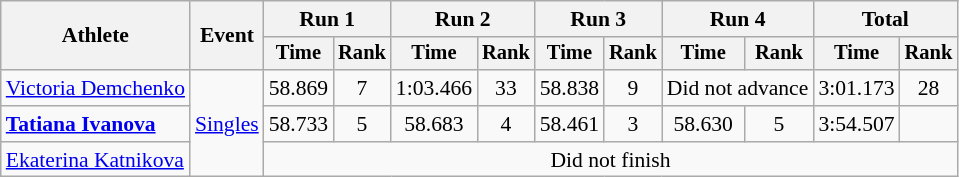<table class=wikitable style="text-align:center; font-size:90%">
<tr>
<th rowspan=2>Athlete</th>
<th rowspan=2>Event</th>
<th colspan=2>Run 1</th>
<th colspan=2>Run 2</th>
<th colspan=2>Run 3</th>
<th colspan=2>Run 4</th>
<th colspan=2>Total</th>
</tr>
<tr style="font-size:95%">
<th>Time</th>
<th>Rank</th>
<th>Time</th>
<th>Rank</th>
<th>Time</th>
<th>Rank</th>
<th>Time</th>
<th>Rank</th>
<th>Time</th>
<th>Rank</th>
</tr>
<tr>
<td align=left><a href='#'>Victoria Demchenko</a></td>
<td align=left rowspan=3><a href='#'>Singles</a></td>
<td>58.869</td>
<td>7</td>
<td>1:03.466</td>
<td>33</td>
<td>58.838</td>
<td>9</td>
<td colspan=2>Did not advance</td>
<td>3:01.173</td>
<td>28</td>
</tr>
<tr>
<td align=left><strong><a href='#'>Tatiana Ivanova</a></strong></td>
<td>58.733</td>
<td>5</td>
<td>58.683</td>
<td>4</td>
<td>58.461</td>
<td>3</td>
<td>58.630</td>
<td>5</td>
<td>3:54.507</td>
<td></td>
</tr>
<tr>
<td align=left><a href='#'>Ekaterina Katnikova</a></td>
<td colspan=10>Did not finish</td>
</tr>
</table>
